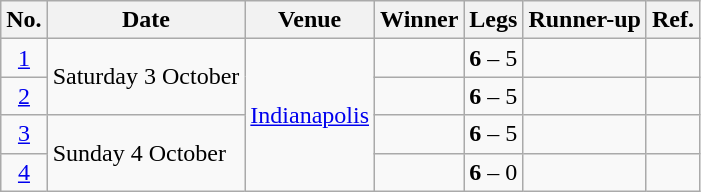<table class="wikitable">
<tr>
<th>No.</th>
<th>Date</th>
<th>Venue</th>
<th>Winner</th>
<th>Legs</th>
<th>Runner-up</th>
<th>Ref.</th>
</tr>
<tr>
<td align=center><a href='#'>1</a></td>
<td rowspan=2>Saturday 3 October</td>
<td rowspan=4> <a href='#'>Indianapolis</a></td>
<td align="right"></td>
<td align="center"><strong>6</strong> – 5</td>
<td></td>
<td align="center"></td>
</tr>
<tr>
<td align=center><a href='#'>2</a></td>
<td align="right"></td>
<td align="center"><strong>6</strong> – 5</td>
<td></td>
<td align="center"></td>
</tr>
<tr>
<td align=center><a href='#'>3</a></td>
<td rowspan=2>Sunday 4 October</td>
<td align="right"></td>
<td align="center"><strong>6</strong> – 5</td>
<td></td>
<td align="center"></td>
</tr>
<tr>
<td align=center><a href='#'>4</a></td>
<td align="right"></td>
<td align="center"><strong>6</strong> – 0</td>
<td></td>
<td align="center"></td>
</tr>
</table>
